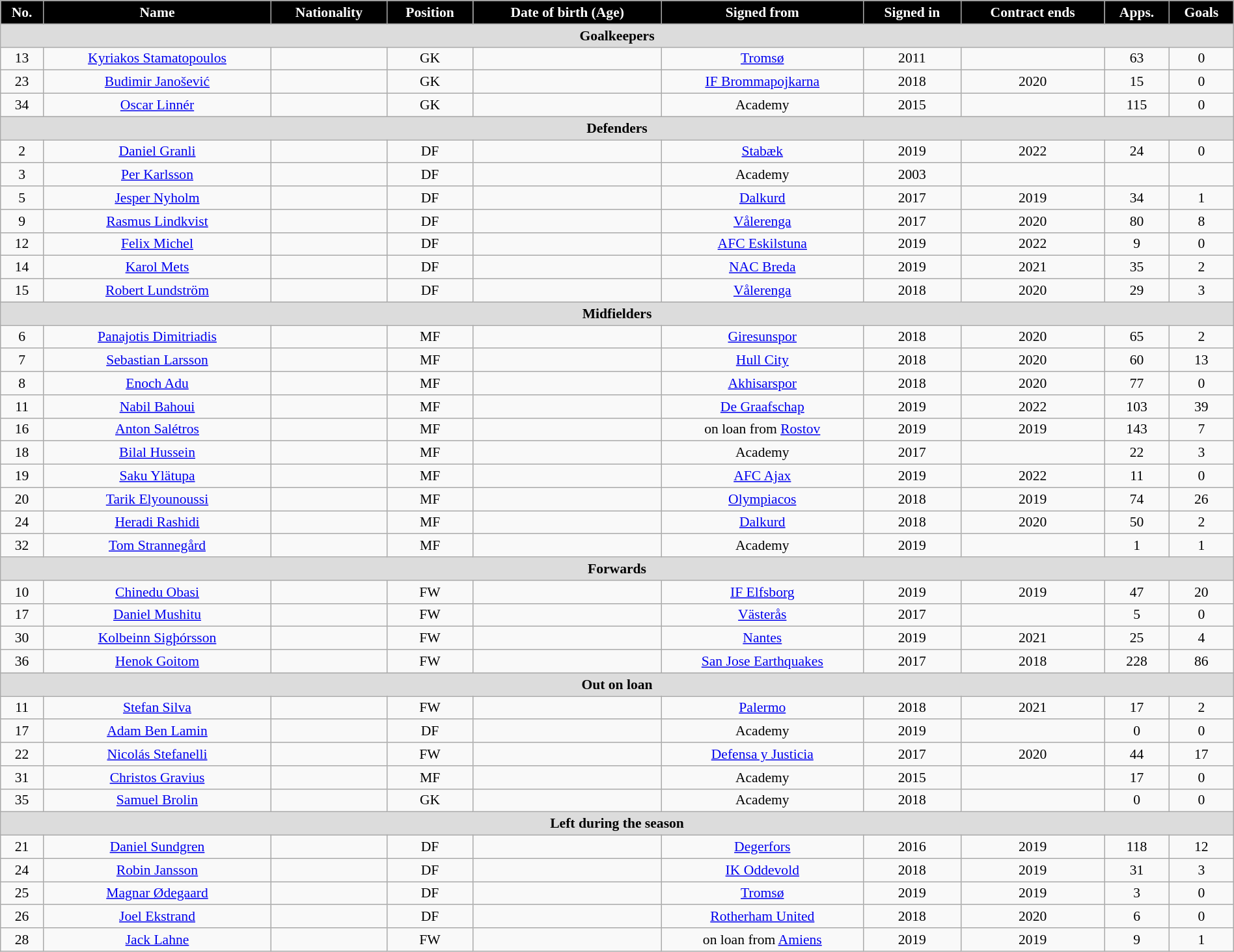<table class="wikitable"  style="text-align:center; font-size:90%; width:100%;">
<tr>
<th style="background:#000000; color:white; text-align:center;">No.</th>
<th style="background:#000000; color:white; text-align:center;">Name</th>
<th style="background:#000000; color:white; text-align:center;">Nationality</th>
<th style="background:#000000; color:white; text-align:center;">Position</th>
<th style="background:#000000; color:white; text-align:center;">Date of birth (Age)</th>
<th style="background:#000000; color:white; text-align:center;">Signed from</th>
<th style="background:#000000; color:white; text-align:center;">Signed in</th>
<th style="background:#000000; color:white; text-align:center;">Contract ends</th>
<th style="background:#000000; color:white; text-align:center;">Apps.</th>
<th style="background:#000000; color:white; text-align:center;">Goals</th>
</tr>
<tr>
<th colspan="11"  style="background:#dcdcdc; text-align:center;">Goalkeepers</th>
</tr>
<tr>
<td>13</td>
<td><a href='#'>Kyriakos Stamatopoulos</a></td>
<td></td>
<td>GK</td>
<td></td>
<td><a href='#'>Tromsø</a></td>
<td>2011</td>
<td></td>
<td>63</td>
<td>0</td>
</tr>
<tr>
<td>23</td>
<td><a href='#'>Budimir Janošević</a></td>
<td></td>
<td>GK</td>
<td></td>
<td><a href='#'>IF Brommapojkarna</a></td>
<td>2018</td>
<td>2020</td>
<td>15</td>
<td>0</td>
</tr>
<tr>
<td>34</td>
<td><a href='#'>Oscar Linnér</a></td>
<td></td>
<td>GK</td>
<td></td>
<td>Academy</td>
<td>2015</td>
<td></td>
<td>115</td>
<td>0</td>
</tr>
<tr>
<th colspan="11"  style="background:#dcdcdc; text-align:center;">Defenders</th>
</tr>
<tr>
<td>2</td>
<td><a href='#'>Daniel Granli</a></td>
<td></td>
<td>DF</td>
<td></td>
<td><a href='#'>Stabæk</a></td>
<td>2019</td>
<td>2022</td>
<td>24</td>
<td>0</td>
</tr>
<tr>
<td>3</td>
<td><a href='#'>Per Karlsson</a></td>
<td></td>
<td>DF</td>
<td></td>
<td>Academy</td>
<td>2003</td>
<td></td>
<td></td>
<td></td>
</tr>
<tr>
<td>5</td>
<td><a href='#'>Jesper Nyholm</a></td>
<td></td>
<td>DF</td>
<td></td>
<td><a href='#'>Dalkurd</a></td>
<td>2017</td>
<td>2019</td>
<td>34</td>
<td>1</td>
</tr>
<tr>
<td>9</td>
<td><a href='#'>Rasmus Lindkvist</a></td>
<td></td>
<td>DF</td>
<td></td>
<td><a href='#'>Vålerenga</a></td>
<td>2017</td>
<td>2020</td>
<td>80</td>
<td>8</td>
</tr>
<tr>
<td>12</td>
<td><a href='#'>Felix Michel</a></td>
<td></td>
<td>DF</td>
<td></td>
<td><a href='#'>AFC Eskilstuna</a></td>
<td>2019</td>
<td>2022</td>
<td>9</td>
<td>0</td>
</tr>
<tr>
<td>14</td>
<td><a href='#'>Karol Mets</a></td>
<td></td>
<td>DF</td>
<td></td>
<td><a href='#'>NAC Breda</a></td>
<td>2019</td>
<td>2021</td>
<td>35</td>
<td>2</td>
</tr>
<tr>
<td>15</td>
<td><a href='#'>Robert Lundström</a></td>
<td></td>
<td>DF</td>
<td></td>
<td><a href='#'>Vålerenga</a></td>
<td>2018</td>
<td>2020</td>
<td>29</td>
<td>3</td>
</tr>
<tr>
<th colspan="11"  style="background:#dcdcdc; text-align:center;">Midfielders</th>
</tr>
<tr>
<td>6</td>
<td><a href='#'>Panajotis Dimitriadis</a></td>
<td></td>
<td>MF</td>
<td></td>
<td><a href='#'>Giresunspor</a></td>
<td>2018</td>
<td>2020</td>
<td>65</td>
<td>2</td>
</tr>
<tr>
<td>7</td>
<td><a href='#'>Sebastian Larsson</a></td>
<td></td>
<td>MF</td>
<td></td>
<td><a href='#'>Hull City</a></td>
<td>2018</td>
<td>2020</td>
<td>60</td>
<td>13</td>
</tr>
<tr>
<td>8</td>
<td><a href='#'>Enoch Adu</a></td>
<td></td>
<td>MF</td>
<td></td>
<td><a href='#'>Akhisarspor</a></td>
<td>2018</td>
<td>2020</td>
<td>77</td>
<td>0</td>
</tr>
<tr>
<td>11</td>
<td><a href='#'>Nabil Bahoui</a></td>
<td></td>
<td>MF</td>
<td></td>
<td><a href='#'>De Graafschap</a></td>
<td>2019</td>
<td>2022</td>
<td>103</td>
<td>39</td>
</tr>
<tr>
<td>16</td>
<td><a href='#'>Anton Salétros</a></td>
<td></td>
<td>MF</td>
<td></td>
<td>on loan from <a href='#'>Rostov</a></td>
<td>2019</td>
<td>2019</td>
<td>143</td>
<td>7</td>
</tr>
<tr>
<td>18</td>
<td><a href='#'>Bilal Hussein</a></td>
<td></td>
<td>MF</td>
<td></td>
<td>Academy</td>
<td>2017</td>
<td></td>
<td>22</td>
<td>3</td>
</tr>
<tr>
<td>19</td>
<td><a href='#'>Saku Ylätupa</a></td>
<td></td>
<td>MF</td>
<td></td>
<td><a href='#'>AFC Ajax</a></td>
<td>2019</td>
<td>2022</td>
<td>11</td>
<td>0</td>
</tr>
<tr>
<td>20</td>
<td><a href='#'>Tarik Elyounoussi</a></td>
<td></td>
<td>MF</td>
<td></td>
<td><a href='#'>Olympiacos</a></td>
<td>2018</td>
<td>2019</td>
<td>74</td>
<td>26</td>
</tr>
<tr>
<td>24</td>
<td><a href='#'>Heradi Rashidi</a></td>
<td></td>
<td>MF</td>
<td></td>
<td><a href='#'>Dalkurd</a></td>
<td>2018</td>
<td>2020</td>
<td>50</td>
<td>2</td>
</tr>
<tr>
<td>32</td>
<td><a href='#'>Tom Strannegård</a></td>
<td></td>
<td>MF</td>
<td></td>
<td>Academy</td>
<td>2019</td>
<td></td>
<td>1</td>
<td>1</td>
</tr>
<tr>
<th colspan="11"  style="background:#dcdcdc; text-align:center;">Forwards</th>
</tr>
<tr>
<td>10</td>
<td><a href='#'>Chinedu Obasi</a></td>
<td></td>
<td>FW</td>
<td></td>
<td><a href='#'>IF Elfsborg</a></td>
<td>2019</td>
<td>2019</td>
<td>47</td>
<td>20</td>
</tr>
<tr>
<td>17</td>
<td><a href='#'>Daniel Mushitu</a></td>
<td></td>
<td>FW</td>
<td></td>
<td><a href='#'>Västerås</a></td>
<td>2017</td>
<td></td>
<td>5</td>
<td>0</td>
</tr>
<tr>
<td>30</td>
<td><a href='#'>Kolbeinn Sigþórsson</a></td>
<td></td>
<td>FW</td>
<td></td>
<td><a href='#'>Nantes</a></td>
<td>2019</td>
<td>2021</td>
<td>25</td>
<td>4</td>
</tr>
<tr>
<td>36</td>
<td><a href='#'>Henok Goitom</a></td>
<td></td>
<td>FW</td>
<td></td>
<td><a href='#'>San Jose Earthquakes</a></td>
<td>2017</td>
<td>2018</td>
<td>228</td>
<td>86</td>
</tr>
<tr>
<th colspan="11"  style="background:#dcdcdc; text-align:center;">Out on loan</th>
</tr>
<tr>
<td>11</td>
<td><a href='#'>Stefan Silva</a></td>
<td></td>
<td>FW</td>
<td></td>
<td><a href='#'>Palermo</a></td>
<td>2018</td>
<td>2021</td>
<td>17</td>
<td>2</td>
</tr>
<tr>
<td>17</td>
<td><a href='#'>Adam Ben Lamin</a></td>
<td></td>
<td>DF</td>
<td></td>
<td>Academy</td>
<td>2019</td>
<td></td>
<td>0</td>
<td>0</td>
</tr>
<tr>
<td>22</td>
<td><a href='#'>Nicolás Stefanelli</a></td>
<td></td>
<td>FW</td>
<td></td>
<td><a href='#'>Defensa y Justicia</a></td>
<td>2017</td>
<td>2020</td>
<td>44</td>
<td>17</td>
</tr>
<tr>
<td>31</td>
<td><a href='#'>Christos Gravius</a></td>
<td></td>
<td>MF</td>
<td></td>
<td>Academy</td>
<td>2015</td>
<td></td>
<td>17</td>
<td>0</td>
</tr>
<tr>
<td>35</td>
<td><a href='#'>Samuel Brolin</a></td>
<td></td>
<td>GK</td>
<td></td>
<td>Academy</td>
<td>2018</td>
<td></td>
<td>0</td>
<td>0</td>
</tr>
<tr>
<th colspan="11"  style="background:#dcdcdc; text-align:center;">Left during the season</th>
</tr>
<tr>
<td>21</td>
<td><a href='#'>Daniel Sundgren</a></td>
<td></td>
<td>DF</td>
<td></td>
<td><a href='#'>Degerfors</a></td>
<td>2016</td>
<td>2019</td>
<td>118</td>
<td>12</td>
</tr>
<tr>
<td>24</td>
<td><a href='#'>Robin Jansson</a></td>
<td></td>
<td>DF</td>
<td></td>
<td><a href='#'>IK Oddevold</a></td>
<td>2018</td>
<td>2019</td>
<td>31</td>
<td>3</td>
</tr>
<tr>
<td>25</td>
<td><a href='#'>Magnar Ødegaard</a></td>
<td></td>
<td>DF</td>
<td></td>
<td><a href='#'>Tromsø</a></td>
<td>2019</td>
<td>2019</td>
<td>3</td>
<td>0</td>
</tr>
<tr>
<td>26</td>
<td><a href='#'>Joel Ekstrand</a></td>
<td></td>
<td>DF</td>
<td></td>
<td><a href='#'>Rotherham United</a></td>
<td>2018</td>
<td>2020</td>
<td>6</td>
<td>0</td>
</tr>
<tr>
<td>28</td>
<td><a href='#'>Jack Lahne</a></td>
<td></td>
<td>FW</td>
<td></td>
<td>on loan from <a href='#'>Amiens</a></td>
<td>2019</td>
<td>2019</td>
<td>9</td>
<td>1</td>
</tr>
</table>
